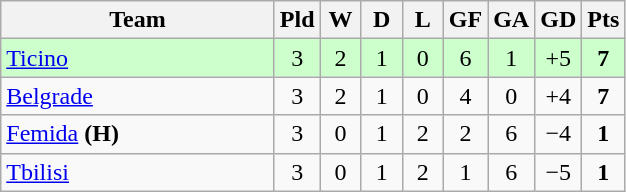<table class="wikitable" style="text-align:center;">
<tr>
<th width=175>Team</th>
<th width=20 abbr="Played">Pld</th>
<th width=20 abbr="Won">W</th>
<th width=20 abbr="Drawn">D</th>
<th width=20 abbr="Lost">L</th>
<th width=20 abbr="Goals for">GF</th>
<th width=20 abbr="Goals against">GA</th>
<th width=20 abbr="Goal difference">GD</th>
<th width=20 abbr="Points">Pts</th>
</tr>
<tr bgcolor=#ccffcc>
<td align=left> <a href='#'>Ticino</a></td>
<td>3</td>
<td>2</td>
<td>1</td>
<td>0</td>
<td>6</td>
<td>1</td>
<td>+5</td>
<td><strong>7</strong></td>
</tr>
<tr>
<td align=left> <a href='#'>Belgrade</a></td>
<td>3</td>
<td>2</td>
<td>1</td>
<td>0</td>
<td>4</td>
<td>0</td>
<td>+4</td>
<td><strong>7</strong></td>
</tr>
<tr>
<td align=left> <a href='#'>Femida</a> <strong>(H)</strong></td>
<td>3</td>
<td>0</td>
<td>1</td>
<td>2</td>
<td>2</td>
<td>6</td>
<td>−4</td>
<td><strong>1</strong></td>
</tr>
<tr>
<td align=left> <a href='#'>Tbilisi</a></td>
<td>3</td>
<td>0</td>
<td>1</td>
<td>2</td>
<td>1</td>
<td>6</td>
<td>−5</td>
<td><strong>1</strong></td>
</tr>
</table>
